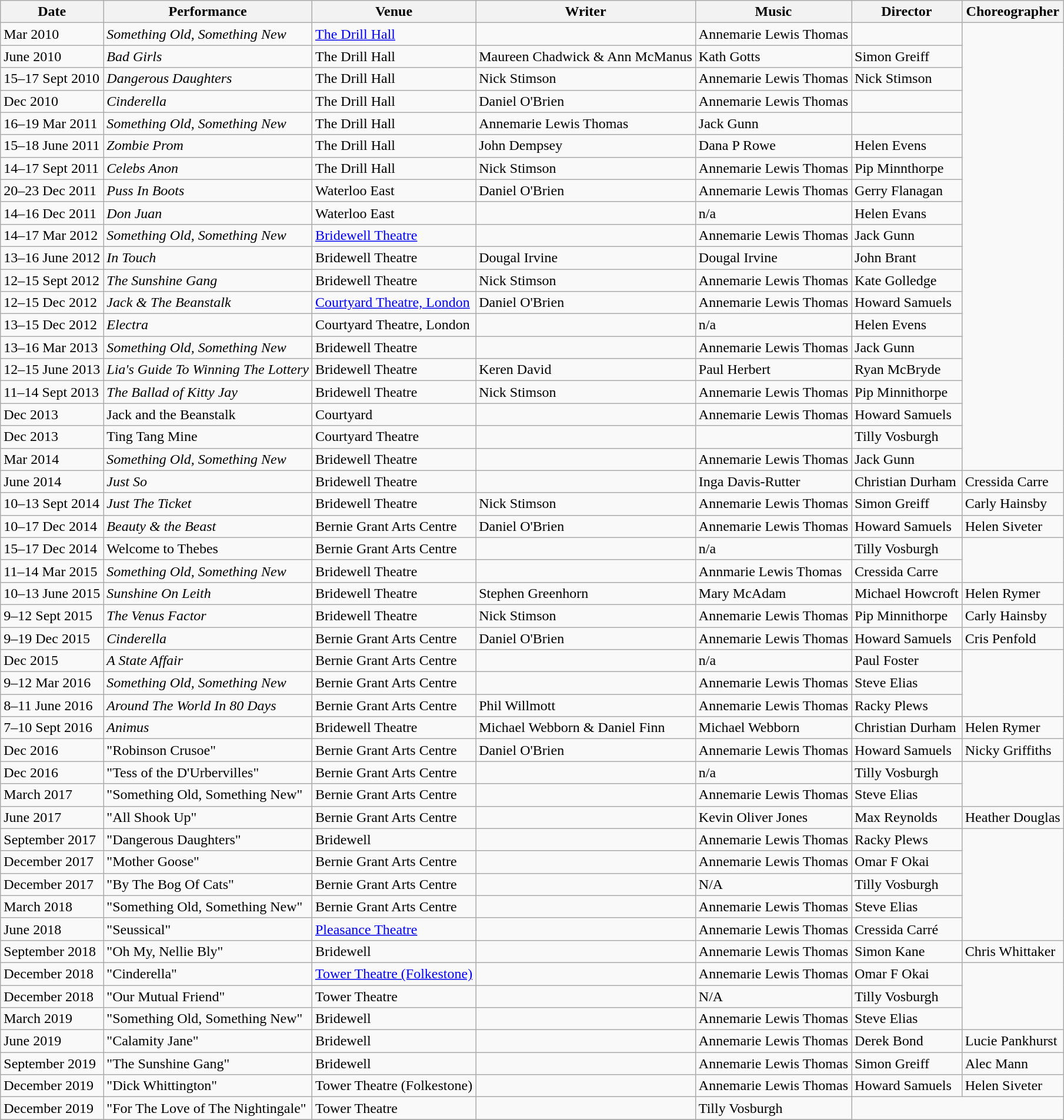<table class="wikitable">
<tr>
<th>Date</th>
<th>Performance</th>
<th>Venue</th>
<th>Writer</th>
<th>Music</th>
<th>Director</th>
<th>Choreographer</th>
</tr>
<tr>
<td>Mar 2010</td>
<td><em>Something Old, Something New</em></td>
<td><a href='#'>The Drill Hall</a></td>
<td></td>
<td>Annemarie Lewis Thomas</td>
<td></td>
</tr>
<tr>
<td>June 2010</td>
<td><em>Bad Girls</em></td>
<td>The Drill Hall</td>
<td>Maureen Chadwick & Ann McManus</td>
<td>Kath Gotts</td>
<td>Simon Greiff</td>
</tr>
<tr>
<td>15–17 Sept 2010</td>
<td><em>Dangerous Daughters</em></td>
<td>The Drill Hall</td>
<td>Nick Stimson</td>
<td>Annemarie Lewis Thomas</td>
<td>Nick Stimson</td>
</tr>
<tr>
<td>Dec 2010</td>
<td><em>Cinderella</em></td>
<td>The Drill Hall</td>
<td>Daniel O'Brien</td>
<td>Annemarie Lewis Thomas</td>
<td></td>
</tr>
<tr>
<td>16–19 Mar 2011</td>
<td><em>Something Old, Something New</em></td>
<td>The Drill Hall</td>
<td>Annemarie Lewis Thomas</td>
<td>Jack Gunn</td>
<td></td>
</tr>
<tr>
<td>15–18 June 2011</td>
<td><em>Zombie Prom</em></td>
<td>The Drill Hall</td>
<td>John Dempsey</td>
<td>Dana P Rowe</td>
<td>Helen Evens</td>
</tr>
<tr>
<td>14–17 Sept 2011</td>
<td><em>Celebs Anon</em></td>
<td>The Drill Hall</td>
<td>Nick Stimson</td>
<td>Annemarie Lewis Thomas</td>
<td>Pip Minnthorpe</td>
</tr>
<tr>
<td>20–23 Dec 2011</td>
<td><em>Puss In Boots</em></td>
<td>Waterloo East</td>
<td>Daniel O'Brien</td>
<td>Annemarie Lewis Thomas</td>
<td>Gerry Flanagan</td>
</tr>
<tr>
<td>14–16 Dec 2011</td>
<td><em>Don Juan</em></td>
<td>Waterloo East</td>
<td></td>
<td>n/a</td>
<td>Helen Evans</td>
</tr>
<tr>
<td>14–17 Mar 2012</td>
<td><em>Something Old, Something New</em></td>
<td><a href='#'>Bridewell Theatre</a></td>
<td></td>
<td>Annemarie Lewis Thomas</td>
<td>Jack Gunn</td>
</tr>
<tr>
<td>13–16 June 2012</td>
<td><em>In Touch</em></td>
<td>Bridewell Theatre</td>
<td>Dougal Irvine</td>
<td>Dougal Irvine</td>
<td>John Brant</td>
</tr>
<tr>
<td>12–15 Sept 2012</td>
<td><em>The Sunshine Gang</em></td>
<td>Bridewell Theatre</td>
<td>Nick Stimson</td>
<td>Annemarie Lewis Thomas</td>
<td>Kate Golledge</td>
</tr>
<tr>
<td>12–15 Dec 2012</td>
<td><em>Jack & The Beanstalk</em></td>
<td><a href='#'>Courtyard Theatre, London</a></td>
<td>Daniel O'Brien</td>
<td>Annemarie Lewis Thomas</td>
<td>Howard Samuels</td>
</tr>
<tr>
<td>13–15 Dec 2012</td>
<td><em>Electra</em></td>
<td>Courtyard Theatre, London</td>
<td></td>
<td>n/a</td>
<td>Helen Evens</td>
</tr>
<tr>
<td>13–16 Mar 2013</td>
<td><em>Something Old, Something New</em></td>
<td>Bridewell Theatre</td>
<td></td>
<td>Annemarie Lewis Thomas</td>
<td>Jack Gunn</td>
</tr>
<tr>
<td>12–15 June 2013</td>
<td><em>Lia's Guide To Winning The Lottery</em></td>
<td>Bridewell Theatre</td>
<td>Keren David</td>
<td>Paul Herbert</td>
<td>Ryan McBryde</td>
</tr>
<tr>
<td>11–14 Sept 2013</td>
<td><em>The Ballad of Kitty Jay</em></td>
<td>Bridewell Theatre</td>
<td>Nick Stimson</td>
<td>Annemarie Lewis Thomas</td>
<td>Pip Minnithorpe</td>
</tr>
<tr>
<td>Dec 2013</td>
<td>Jack and the Beanstalk</td>
<td>Courtyard</td>
<td></td>
<td>Annemarie Lewis Thomas</td>
<td>Howard Samuels</td>
</tr>
<tr>
<td>Dec 2013</td>
<td>Ting Tang Mine</td>
<td>Courtyard Theatre</td>
<td></td>
<td></td>
<td>Tilly Vosburgh</td>
</tr>
<tr>
<td>Mar 2014</td>
<td><em>Something Old, Something New</em></td>
<td>Bridewell Theatre</td>
<td></td>
<td>Annemarie Lewis Thomas</td>
<td>Jack Gunn</td>
</tr>
<tr>
<td>June 2014</td>
<td><em>Just So</em></td>
<td>Bridewell Theatre</td>
<td></td>
<td>Inga Davis-Rutter</td>
<td>Christian Durham</td>
<td>Cressida Carre</td>
</tr>
<tr>
<td>10–13 Sept 2014</td>
<td><em>Just The Ticket</em></td>
<td>Bridewell Theatre</td>
<td>Nick Stimson</td>
<td>Annemarie Lewis Thomas</td>
<td>Simon Greiff</td>
<td>Carly Hainsby</td>
</tr>
<tr>
<td>10–17 Dec 2014</td>
<td><em>Beauty & the Beast</em></td>
<td>Bernie Grant Arts Centre</td>
<td>Daniel O'Brien</td>
<td>Annemarie Lewis Thomas</td>
<td>Howard Samuels</td>
<td>Helen Siveter</td>
</tr>
<tr>
<td>15–17 Dec 2014</td>
<td>Welcome to Thebes</td>
<td>Bernie Grant Arts Centre</td>
<td></td>
<td>n/a</td>
<td>Tilly Vosburgh</td>
</tr>
<tr>
<td>11–14 Mar 2015</td>
<td><em>Something Old, Something New</em></td>
<td>Bridewell Theatre</td>
<td></td>
<td>Annmarie Lewis Thomas</td>
<td>Cressida Carre</td>
</tr>
<tr>
<td>10–13 June 2015</td>
<td><em>Sunshine On Leith</em></td>
<td>Bridewell Theatre</td>
<td>Stephen Greenhorn</td>
<td>Mary McAdam</td>
<td>Michael Howcroft</td>
<td>Helen Rymer</td>
</tr>
<tr>
<td>9–12 Sept 2015</td>
<td><em>The Venus Factor</em></td>
<td>Bridewell Theatre</td>
<td>Nick Stimson</td>
<td>Annemarie Lewis Thomas</td>
<td>Pip Minnithorpe</td>
<td>Carly Hainsby</td>
</tr>
<tr>
<td>9–19 Dec 2015</td>
<td><em>Cinderella</em></td>
<td>Bernie Grant Arts Centre</td>
<td>Daniel O'Brien</td>
<td>Annemarie Lewis Thomas</td>
<td>Howard Samuels</td>
<td>Cris Penfold</td>
</tr>
<tr>
<td>Dec 2015</td>
<td><em>A State Affair</em></td>
<td>Bernie Grant Arts Centre</td>
<td></td>
<td>n/a</td>
<td>Paul Foster</td>
</tr>
<tr>
<td>9–12 Mar 2016</td>
<td><em>Something Old, Something New</em></td>
<td>Bernie Grant Arts Centre</td>
<td></td>
<td>Annemarie Lewis Thomas</td>
<td>Steve Elias</td>
</tr>
<tr>
<td>8–11 June 2016</td>
<td><em>Around The World In 80 Days</em></td>
<td>Bernie Grant Arts Centre</td>
<td>Phil Willmott</td>
<td>Annemarie Lewis Thomas</td>
<td>Racky Plews</td>
</tr>
<tr>
<td>7–10 Sept 2016</td>
<td><em>Animus</em></td>
<td>Bridewell Theatre</td>
<td>Michael Webborn & Daniel Finn</td>
<td>Michael Webborn</td>
<td>Christian Durham</td>
<td>Helen Rymer</td>
</tr>
<tr>
<td>Dec 2016</td>
<td>"Robinson Crusoe"</td>
<td>Bernie Grant Arts Centre</td>
<td>Daniel O'Brien</td>
<td>Annemarie Lewis Thomas</td>
<td>Howard Samuels</td>
<td>Nicky Griffiths</td>
</tr>
<tr>
<td>Dec 2016</td>
<td>"Tess of the D'Urbervilles"</td>
<td>Bernie Grant Arts Centre</td>
<td></td>
<td>n/a</td>
<td>Tilly Vosburgh</td>
</tr>
<tr>
<td>March 2017</td>
<td>"Something Old, Something New"</td>
<td>Bernie Grant Arts Centre</td>
<td></td>
<td>Annemarie Lewis Thomas</td>
<td>Steve Elias</td>
</tr>
<tr>
<td>June 2017</td>
<td>"All Shook Up"</td>
<td>Bernie Grant Arts Centre</td>
<td></td>
<td>Kevin Oliver Jones</td>
<td>Max Reynolds</td>
<td>Heather Douglas</td>
</tr>
<tr>
<td>September 2017</td>
<td>"Dangerous Daughters"</td>
<td>Bridewell</td>
<td></td>
<td>Annemarie Lewis Thomas</td>
<td>Racky Plews</td>
</tr>
<tr>
<td>December 2017</td>
<td>"Mother Goose"</td>
<td>Bernie Grant Arts Centre</td>
<td></td>
<td>Annemarie Lewis Thomas</td>
<td>Omar F Okai</td>
</tr>
<tr>
<td>December 2017</td>
<td>"By The Bog Of Cats"</td>
<td>Bernie Grant Arts Centre</td>
<td></td>
<td>N/A</td>
<td>Tilly Vosburgh</td>
</tr>
<tr>
<td>March 2018</td>
<td>"Something Old, Something New"</td>
<td>Bernie Grant Arts Centre</td>
<td></td>
<td>Annemarie Lewis Thomas</td>
<td>Steve Elias</td>
</tr>
<tr>
<td>June 2018</td>
<td>"Seussical"</td>
<td><a href='#'>Pleasance Theatre</a></td>
<td></td>
<td>Annemarie Lewis Thomas</td>
<td>Cressida Carré</td>
</tr>
<tr>
<td>September 2018</td>
<td>"Oh My, Nellie Bly"</td>
<td>Bridewell</td>
<td></td>
<td>Annemarie Lewis Thomas</td>
<td>Simon Kane</td>
<td>Chris Whittaker</td>
</tr>
<tr>
<td>December 2018</td>
<td>"Cinderella"</td>
<td><a href='#'>Tower Theatre (Folkestone)</a></td>
<td></td>
<td>Annemarie Lewis Thomas</td>
<td>Omar F Okai</td>
</tr>
<tr>
<td>December 2018</td>
<td>"Our Mutual Friend"</td>
<td>Tower Theatre</td>
<td></td>
<td>N/A</td>
<td>Tilly Vosburgh</td>
</tr>
<tr>
<td>March 2019</td>
<td>"Something Old, Something New"</td>
<td>Bridewell</td>
<td></td>
<td>Annemarie Lewis Thomas</td>
<td>Steve Elias</td>
</tr>
<tr>
<td>June 2019</td>
<td>"Calamity Jane"</td>
<td>Bridewell</td>
<td></td>
<td>Annemarie Lewis Thomas</td>
<td>Derek Bond</td>
<td>Lucie Pankhurst</td>
</tr>
<tr>
<td>September 2019</td>
<td>"The Sunshine Gang"</td>
<td>Bridewell</td>
<td></td>
<td>Annemarie Lewis Thomas</td>
<td>Simon Greiff</td>
<td>Alec Mann</td>
</tr>
<tr>
<td>December 2019</td>
<td>"Dick Whittington"</td>
<td>Tower Theatre (Folkestone)</td>
<td></td>
<td>Annemarie Lewis Thomas</td>
<td>Howard Samuels</td>
<td>Helen Siveter</td>
</tr>
<tr>
<td>December 2019</td>
<td>"For The Love of The Nightingale"</td>
<td>Tower Theatre</td>
<td></td>
<td>Tilly Vosburgh</td>
</tr>
<tr>
</tr>
</table>
